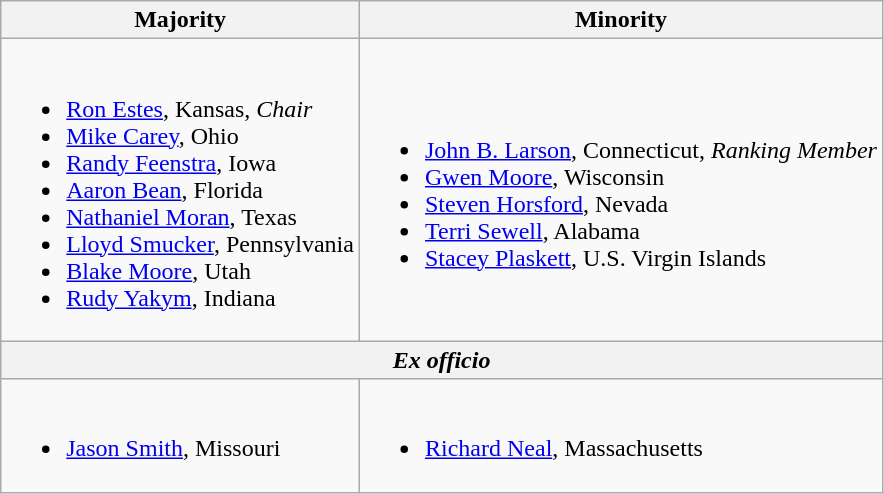<table class=wikitable>
<tr>
<th>Majority</th>
<th>Minority</th>
</tr>
<tr>
<td><br><ul><li><a href='#'>Ron Estes</a>, Kansas, <em>Chair</em></li><li><a href='#'>Mike Carey</a>, Ohio</li><li><a href='#'>Randy Feenstra</a>, Iowa</li><li><a href='#'>Aaron Bean</a>, Florida</li><li><a href='#'>Nathaniel Moran</a>, Texas</li><li><a href='#'>Lloyd Smucker</a>, Pennsylvania</li><li><a href='#'>Blake Moore</a>, Utah</li><li><a href='#'>Rudy Yakym</a>, Indiana</li></ul></td>
<td><br><ul><li><a href='#'>John B. Larson</a>, Connecticut, <em>Ranking Member</em></li><li><a href='#'>Gwen Moore</a>, Wisconsin</li><li><a href='#'>Steven Horsford</a>, Nevada</li><li><a href='#'>Terri Sewell</a>, Alabama</li><li><a href='#'>Stacey Plaskett</a>, U.S. Virgin Islands</li></ul></td>
</tr>
<tr>
<th colspan=2><em>Ex officio</em></th>
</tr>
<tr>
<td><br><ul><li><a href='#'>Jason Smith</a>, Missouri</li></ul></td>
<td><br><ul><li><a href='#'>Richard Neal</a>, Massachusetts</li></ul></td>
</tr>
</table>
